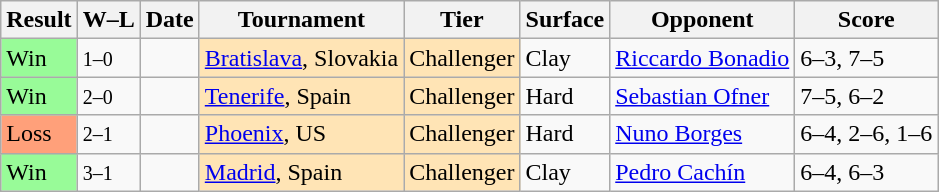<table class="sortable wikitable">
<tr>
<th>Result</th>
<th class="unsortable">W–L</th>
<th>Date</th>
<th>Tournament</th>
<th>Tier</th>
<th>Surface</th>
<th>Opponent</th>
<th class="unsortable">Score</th>
</tr>
<tr>
<td bgcolor=98fb98>Win</td>
<td><small>1–0</small></td>
<td><a href='#'></a></td>
<td style="background:moccasin;"><a href='#'>Bratislava</a>, Slovakia</td>
<td style="background:moccasin;">Challenger</td>
<td>Clay</td>
<td> <a href='#'>Riccardo Bonadio</a></td>
<td>6–3, 7–5</td>
</tr>
<tr>
<td bgcolor=98fb98>Win</td>
<td><small>2–0</small></td>
<td><a href='#'></a></td>
<td style="background:moccasin;"><a href='#'>Tenerife</a>, Spain</td>
<td style="background:moccasin;">Challenger</td>
<td>Hard</td>
<td> <a href='#'>Sebastian Ofner</a></td>
<td>7–5, 6–2</td>
</tr>
<tr>
<td bgcolor=ffa07a>Loss</td>
<td><small>2–1</small></td>
<td><a href='#'></a></td>
<td style="background:moccasin;"><a href='#'>Phoenix</a>, US</td>
<td style="background:moccasin;">Challenger</td>
<td>Hard</td>
<td> <a href='#'>Nuno Borges</a></td>
<td>6–4, 2–6, 1–6</td>
</tr>
<tr>
<td bgcolor=98fb98>Win</td>
<td><small>3–1</small></td>
<td><a href='#'></a></td>
<td style="background:moccasin;"><a href='#'>Madrid</a>, Spain</td>
<td style="background:moccasin;">Challenger</td>
<td>Clay</td>
<td> <a href='#'>Pedro Cachín</a></td>
<td>6–4, 6–3</td>
</tr>
</table>
